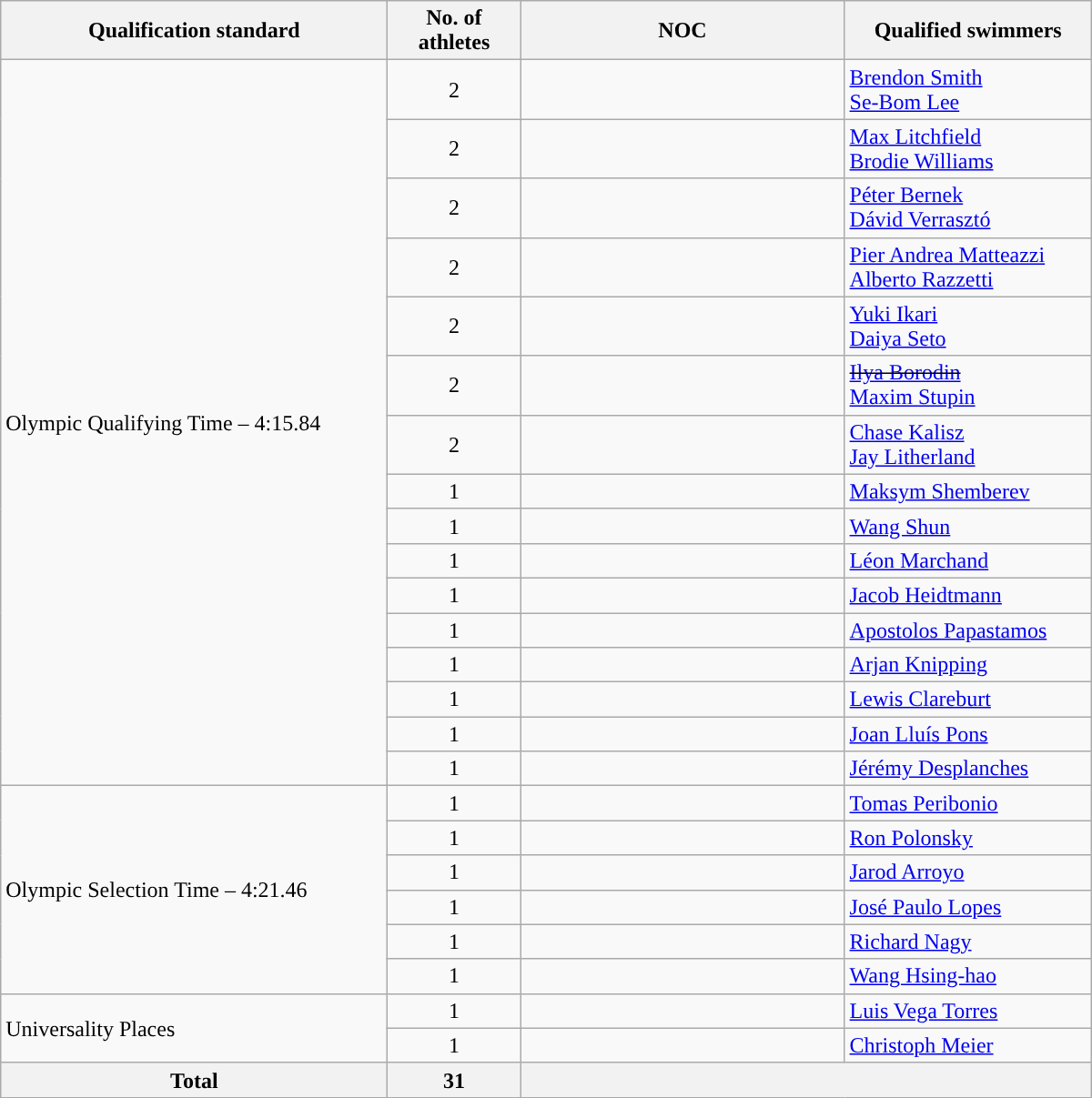<table class=wikitable style="text-align:left" width=800>
<tr>
<th>Qualification standard</th>
<th width=90>No. of athletes</th>
<th width=230>NOC</th>
<th>Qualified swimmers</th>
</tr>
<tr>
<td rowspan="16”">Olympic Qualifying Time – 4:15.84</td>
<td align=center>2</td>
<td></td>
<td><a href='#'>Brendon Smith</a><br><a href='#'>Se-Bom Lee</a></td>
</tr>
<tr>
<td align=center>2</td>
<td></td>
<td><a href='#'>Max Litchfield</a><br><a href='#'>Brodie Williams</a></td>
</tr>
<tr>
<td align=center>2</td>
<td></td>
<td><a href='#'>Péter Bernek</a><br><a href='#'>Dávid Verrasztó</a></td>
</tr>
<tr>
<td align="center">2</td>
<td></td>
<td><a href='#'>Pier Andrea Matteazzi</a><br><a href='#'>Alberto Razzetti</a></td>
</tr>
<tr>
<td align=center>2</td>
<td></td>
<td><a href='#'>Yuki Ikari</a><br><a href='#'>Daiya Seto</a></td>
</tr>
<tr>
<td align=center>2</td>
<td></td>
<td><s><a href='#'>Ilya Borodin</a></s><br><a href='#'>Maxim Stupin</a></td>
</tr>
<tr>
<td align=center>2</td>
<td></td>
<td><a href='#'>Chase Kalisz</a><br><a href='#'>Jay Litherland</a></td>
</tr>
<tr>
<td align=center>1</td>
<td></td>
<td><a href='#'>Maksym Shemberev</a></td>
</tr>
<tr>
<td align=center>1</td>
<td></td>
<td><a href='#'>Wang Shun</a></td>
</tr>
<tr>
<td align=center>1</td>
<td></td>
<td><a href='#'>Léon Marchand</a></td>
</tr>
<tr>
<td align=center>1</td>
<td></td>
<td><a href='#'>Jacob Heidtmann</a></td>
</tr>
<tr>
<td align=center>1</td>
<td></td>
<td><a href='#'>Apostolos Papastamos</a></td>
</tr>
<tr>
<td align=center>1</td>
<td></td>
<td><a href='#'>Arjan Knipping</a></td>
</tr>
<tr>
<td align=center>1</td>
<td></td>
<td><a href='#'>Lewis Clareburt</a></td>
</tr>
<tr>
<td align=center>1</td>
<td></td>
<td><a href='#'>Joan Lluís Pons</a></td>
</tr>
<tr>
<td align=center>1</td>
<td></td>
<td><a href='#'>Jérémy Desplanches</a></td>
</tr>
<tr>
<td rowspan=6>Olympic Selection Time – 4:21.46</td>
<td align=center>1</td>
<td></td>
<td><a href='#'>Tomas Peribonio</a></td>
</tr>
<tr>
<td align=center>1</td>
<td></td>
<td><a href='#'>Ron Polonsky</a></td>
</tr>
<tr>
<td align=center>1</td>
<td></td>
<td><a href='#'>Jarod Arroyo</a></td>
</tr>
<tr>
<td align=center>1</td>
<td></td>
<td><a href='#'>José Paulo Lopes</a></td>
</tr>
<tr>
<td align=center>1</td>
<td></td>
<td><a href='#'>Richard Nagy</a></td>
</tr>
<tr>
<td align=center>1</td>
<td></td>
<td><a href='#'>Wang Hsing-hao</a></td>
</tr>
<tr>
<td rowspan=2>Universality Places</td>
<td align=center>1</td>
<td></td>
<td><a href='#'>Luis Vega Torres</a></td>
</tr>
<tr>
<td align=center>1</td>
<td></td>
<td><a href='#'>Christoph Meier</a></td>
</tr>
<tr>
<th><strong>Total</strong></th>
<th>31</th>
<th colspan=2></th>
</tr>
</table>
